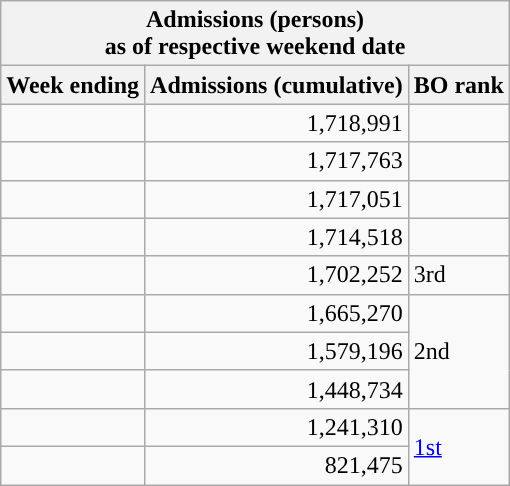<table class="wikitable sortable">
<tr>
<th colspan="3">Admissions (persons)<br>as of respective weekend date</th>
</tr>
<tr>
<th>Week ending</th>
<th>Admissions (cumulative)</th>
<th class="unsortable">BO rank</th>
</tr>
<tr>
<td></td>
<td style="text-align:right;">1,718,991</td>
<td></td>
</tr>
<tr>
<td></td>
<td style="text-align:right;">1,717,763</td>
<td></td>
</tr>
<tr>
<td></td>
<td style="text-align:right;">1,717,051</td>
<td></td>
</tr>
<tr>
<td></td>
<td style="text-align:right;">1,714,518</td>
<td></td>
</tr>
<tr>
<td></td>
<td style="text-align:right;">1,702,252</td>
<td>3rd</td>
</tr>
<tr>
<td></td>
<td style="text-align:right;">1,665,270</td>
<td rowspan=3>2nd</td>
</tr>
<tr>
<td></td>
<td style="text-align:right;">1,579,196</td>
</tr>
<tr>
<td></td>
<td style="text-align:right;">1,448,734</td>
</tr>
<tr>
<td></td>
<td style="text-align:right;">1,241,310</td>
<td rowspan=2><a href='#'>1st</a></td>
</tr>
<tr>
<td></td>
<td style="text-align:right;">821,475</td>
</tr>
</table>
